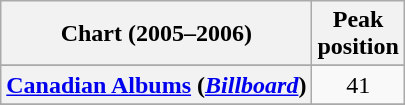<table class="wikitable plainrowheaders sortable">
<tr>
<th>Chart (2005–2006)</th>
<th>Peak<br>position</th>
</tr>
<tr>
</tr>
<tr>
</tr>
<tr>
<th scope="row"><a href='#'>Canadian Albums</a> (<a href='#'><em>Billboard</em></a>)</th>
<td style="text-align:center;">41</td>
</tr>
<tr>
</tr>
<tr>
</tr>
<tr>
</tr>
<tr>
</tr>
<tr>
</tr>
<tr>
</tr>
<tr>
</tr>
<tr>
</tr>
<tr>
</tr>
<tr>
</tr>
<tr>
</tr>
<tr>
</tr>
</table>
